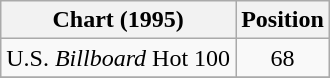<table class="wikitable">
<tr>
<th align="left">Chart (1995)</th>
<th align="center">Position</th>
</tr>
<tr>
<td>U.S. <em>Billboard</em> Hot 100</td>
<td align="center">68</td>
</tr>
<tr>
</tr>
</table>
